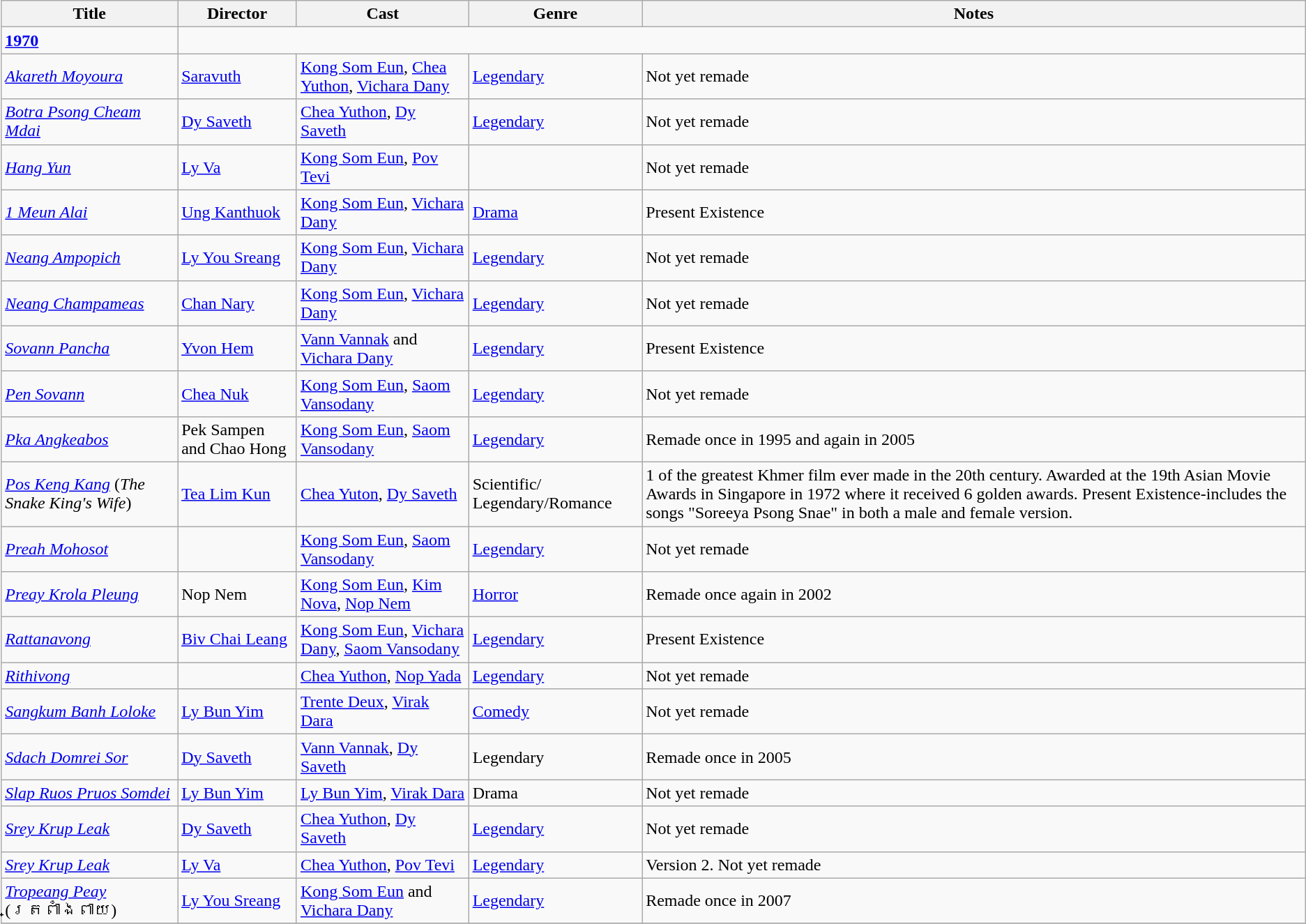<table class="wikitable">
<tr>
<th>Title</th>
<th>Director</th>
<th>Cast</th>
<th>Genre</th>
<th>Notes</th>
</tr>
<tr>
<td><strong><a href='#'>1970</a></strong></td>
</tr>
<tr>
<td><em><a href='#'>Akareth Moyoura</a></em></td>
<td><a href='#'>Saravuth</a></td>
<td><a href='#'>Kong Som Eun</a>, <a href='#'>Chea Yuthon</a>, <a href='#'>Vichara Dany</a></td>
<td><a href='#'>Legendary</a></td>
<td>Not yet remade</td>
</tr>
<tr>
<td><em><a href='#'>Botra Psong Cheam Mdai</a></em></td>
<td><a href='#'>Dy Saveth</a></td>
<td><a href='#'>Chea Yuthon</a>, <a href='#'>Dy Saveth</a></td>
<td><a href='#'>Legendary</a></td>
<td>Not yet remade</td>
</tr>
<tr>
<td><em><a href='#'>Hang Yun</a></em></td>
<td><a href='#'>Ly Va</a></td>
<td><a href='#'>Kong Som Eun</a>, <a href='#'>Pov Tevi</a></td>
<td></td>
<td>Not yet remade</td>
</tr>
<tr>
<td><em><a href='#'>1 Meun Alai</a></em></td>
<td><a href='#'>Ung Kanthuok</a></td>
<td><a href='#'>Kong Som Eun</a>, <a href='#'>Vichara Dany</a></td>
<td><a href='#'>Drama</a></td>
<td>Present Existence</td>
</tr>
<tr>
<td><em><a href='#'>Neang Ampopich</a></em></td>
<td><a href='#'>Ly You Sreang</a></td>
<td><a href='#'>Kong Som Eun</a>, <a href='#'>Vichara Dany</a></td>
<td><a href='#'>Legendary</a></td>
<td>Not yet remade</td>
</tr>
<tr>
<td><em><a href='#'>Neang Champameas</a></em></td>
<td><a href='#'>Chan Nary</a></td>
<td><a href='#'>Kong Som Eun</a>, <a href='#'>Vichara Dany</a></td>
<td><a href='#'>Legendary</a></td>
<td>Not yet remade</td>
</tr>
<tr>
<td><em><a href='#'>Sovann Pancha</a></em></td>
<td><a href='#'>Yvon Hem</a></td>
<td><a href='#'>Vann Vannak</a> and <a href='#'>Vichara Dany</a></td>
<td><a href='#'>Legendary</a></td>
<td>Present Existence</td>
</tr>
<tr>
<td><em><a href='#'>Pen Sovann</a></em></td>
<td><a href='#'>Chea Nuk</a></td>
<td><a href='#'>Kong Som Eun</a>, <a href='#'>Saom Vansodany</a></td>
<td><a href='#'>Legendary</a></td>
<td>Not yet remade</td>
</tr>
<tr>
<td><em><a href='#'>Pka Angkeabos</a></em></td>
<td>Pek Sampen and Chao Hong</td>
<td><a href='#'>Kong Som Eun</a>, <a href='#'>Saom Vansodany</a></td>
<td><a href='#'>Legendary</a></td>
<td>Remade once in 1995 and again in 2005</td>
</tr>
<tr>
<td><em><a href='#'>Pos Keng Kang</a></em> (<em>The Snake King's Wife</em>)</td>
<td><a href='#'>Tea Lim Kun</a></td>
<td><a href='#'>Chea Yuton</a>, <a href='#'>Dy Saveth</a></td>
<td>Scientific/ Legendary/Romance</td>
<td>1 of the greatest Khmer film ever made in the 20th century.  Awarded at the 19th Asian Movie Awards in Singapore in 1972 where it received 6 golden awards.  Present Existence-includes the songs "Soreeya Psong Snae" in both a male and female version.</td>
</tr>
<tr>
<td><em><a href='#'>Preah Mohosot</a></em></td>
<td></td>
<td><a href='#'>Kong Som Eun</a>, <a href='#'>Saom Vansodany</a></td>
<td><a href='#'>Legendary</a></td>
<td>Not yet remade</td>
</tr>
<tr>
<td><em><a href='#'>Preay Krola Pleung</a></em></td>
<td>Nop Nem</td>
<td><a href='#'>Kong Som Eun</a>, <a href='#'>Kim Nova</a>, <a href='#'>Nop Nem</a></td>
<td><a href='#'>Horror</a></td>
<td>Remade once again in 2002</td>
</tr>
<tr>
<td><em><a href='#'>Rattanavong</a></em></td>
<td><a href='#'>Biv Chai Leang</a></td>
<td><a href='#'>Kong Som Eun</a>, <a href='#'>Vichara Dany</a>, <a href='#'>Saom Vansodany</a></td>
<td><a href='#'>Legendary</a></td>
<td>Present Existence</td>
</tr>
<tr>
<td><em><a href='#'>Rithivong</a></em></td>
<td></td>
<td><a href='#'>Chea Yuthon</a>, <a href='#'>Nop Yada</a></td>
<td><a href='#'>Legendary</a></td>
<td>Not yet remade</td>
</tr>
<tr>
<td><em><a href='#'>Sangkum Banh Loloke</a></em></td>
<td><a href='#'>Ly Bun Yim</a></td>
<td><a href='#'>Trente Deux</a>, <a href='#'>Virak Dara</a></td>
<td><a href='#'>Comedy</a></td>
<td>Not yet remade</td>
</tr>
<tr>
<td><em><a href='#'>Sdach Domrei Sor</a></em></td>
<td><a href='#'>Dy Saveth</a></td>
<td><a href='#'>Vann Vannak</a>, <a href='#'>Dy Saveth</a></td>
<td>Legendary</td>
<td>Remade once in 2005</td>
</tr>
<tr>
<td><em><a href='#'>Slap Ruos Pruos Somdei</a></em></td>
<td><a href='#'>Ly Bun Yim</a></td>
<td><a href='#'>Ly Bun Yim</a>, <a href='#'>Virak Dara</a></td>
<td>Drama</td>
<td>Not yet remade</td>
</tr>
<tr>
<td><em><a href='#'>Srey Krup Leak</a></em></td>
<td><a href='#'>Dy Saveth</a></td>
<td><a href='#'>Chea Yuthon</a>, <a href='#'>Dy Saveth</a></td>
<td><a href='#'>Legendary</a></td>
<td>Not yet remade</td>
</tr>
<tr>
<td><em><a href='#'>Srey Krup Leak</a></em></td>
<td><a href='#'>Ly Va</a></td>
<td><a href='#'>Chea Yuthon</a>, <a href='#'>Pov Tevi</a></td>
<td><a href='#'>Legendary</a></td>
<td>Version 2. Not yet remade</td>
</tr>
<tr>
<td><em><a href='#'>Tropeang Peay</a></em> (ត្រពាំងពាយ)</td>
<td><a href='#'>Ly You Sreang</a></td>
<td><a href='#'>Kong Som Eun</a> and <a href='#'>Vichara Dany</a></td>
<td><a href='#'>Legendary</a></td>
<td>Remade once in 2007</td>
</tr>
<tr>
</tr>
</table>
